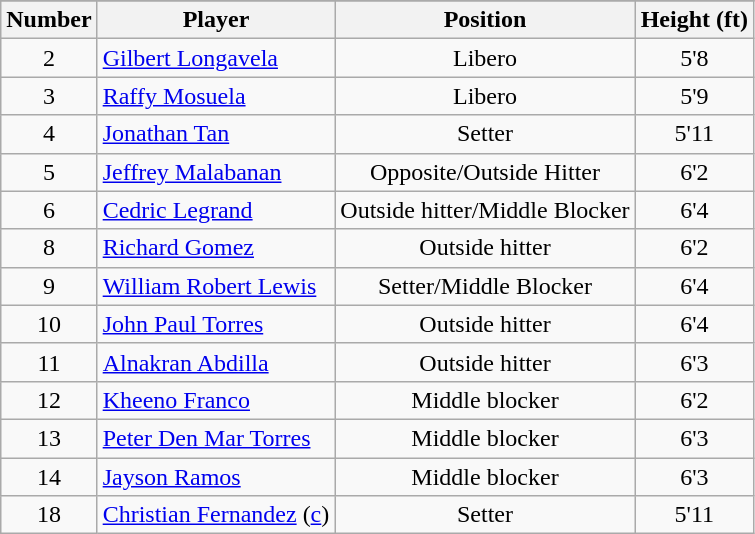<table class="wikitable sortable">
<tr>
</tr>
<tr>
<th>Number</th>
<th>Player</th>
<th>Position</th>
<th>Height (ft)</th>
</tr>
<tr align=left>
<td align=center>2</td>
<td> <a href='#'>Gilbert Longavela</a></td>
<td align=center>Libero</td>
<td align=center>5'8</td>
</tr>
<tr align=left>
<td align=center>3</td>
<td> <a href='#'>Raffy Mosuela</a></td>
<td align=center>Libero</td>
<td align=center>5'9</td>
</tr>
<tr align=left>
<td align=center>4</td>
<td> <a href='#'>Jonathan Tan</a></td>
<td align=center>Setter</td>
<td align=center>5'11</td>
</tr>
<tr align=left>
<td align=center>5</td>
<td> <a href='#'>Jeffrey Malabanan</a></td>
<td align=center>Opposite/Outside Hitter</td>
<td align=center>6'2</td>
</tr>
<tr align=left>
<td align=center>6</td>
<td> <a href='#'>Cedric Legrand</a></td>
<td align=center>Outside hitter/Middle Blocker</td>
<td align=center>6'4</td>
</tr>
<tr align=left>
<td align=center>8</td>
<td> <a href='#'>Richard Gomez</a></td>
<td align=center>Outside hitter</td>
<td align=center>6'2</td>
</tr>
<tr align=left>
<td align=center>9</td>
<td> <a href='#'>William Robert Lewis</a></td>
<td align=center>Setter/Middle Blocker</td>
<td align=center>6'4</td>
</tr>
<tr align=left>
<td align=center>10</td>
<td> <a href='#'>John Paul Torres</a></td>
<td align=center>Outside hitter</td>
<td align=center>6'4</td>
</tr>
<tr align=left>
<td align=center>11</td>
<td> <a href='#'>Alnakran Abdilla</a></td>
<td align=center>Outside hitter</td>
<td align=center>6'3</td>
</tr>
<tr align=left>
<td align=center>12</td>
<td> <a href='#'>Kheeno Franco</a></td>
<td align=center>Middle blocker</td>
<td align=center>6'2</td>
</tr>
<tr align=left>
<td align=center>13</td>
<td> <a href='#'>Peter Den Mar Torres</a></td>
<td align=center>Middle blocker</td>
<td align=center>6'3</td>
</tr>
<tr align=left>
<td align=center>14</td>
<td> <a href='#'>Jayson Ramos</a></td>
<td align=center>Middle blocker</td>
<td align=center>6'3</td>
</tr>
<tr align=left>
<td align=center>18</td>
<td> <a href='#'>Christian Fernandez</a> (<a href='#'>c</a>)</td>
<td align=center>Setter</td>
<td align=center>5'11</td>
</tr>
</table>
